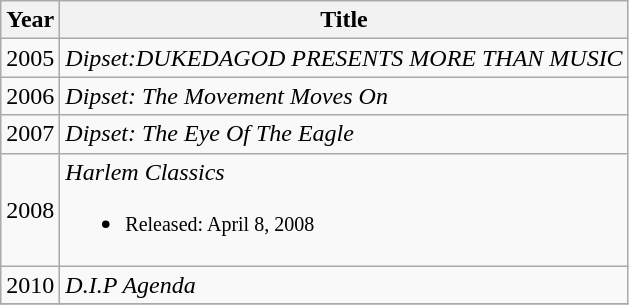<table class="wikitable">
<tr>
<th rowspan="1">Year</th>
<th rowspan="1">Title</th>
</tr>
<tr>
<td>2005</td>
<td><em>Dipset:DUKEDAGOD PRESENTS MORE THAN MUSIC</em><br></td>
</tr>
<tr>
<td>2006</td>
<td><em>Dipset: The Movement Moves On</em><br></td>
</tr>
<tr>
<td>2007</td>
<td><em>Dipset: The Eye Of The Eagle</em><br></td>
</tr>
<tr>
<td>2008</td>
<td><em>Harlem Classics</em><br><ul><li><small>Released: April 8, 2008</small></li></ul></td>
</tr>
<tr>
<td>2010</td>
<td><em>D.I.P Agenda</em><br></td>
</tr>
<tr>
</tr>
</table>
